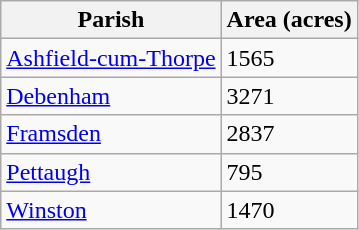<table class="sortable wikitable vatop" style=" margin-right:2em;">
<tr>
<th>Parish</th>
<th>Area (acres)</th>
</tr>
<tr>
<td><a href='#'>Ashfield-cum-Thorpe</a></td>
<td>1565</td>
</tr>
<tr>
<td><a href='#'>Debenham</a></td>
<td>3271</td>
</tr>
<tr>
<td><a href='#'>Framsden</a></td>
<td>2837</td>
</tr>
<tr>
<td><a href='#'>Pettaugh</a></td>
<td>795</td>
</tr>
<tr>
<td><a href='#'>Winston</a></td>
<td>1470</td>
</tr>
</table>
